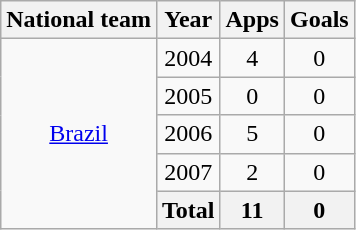<table class="wikitable" style="text-align:center">
<tr>
<th>National team</th>
<th>Year</th>
<th>Apps</th>
<th>Goals</th>
</tr>
<tr>
<td rowspan="5"><a href='#'>Brazil</a></td>
<td>2004</td>
<td>4</td>
<td>0</td>
</tr>
<tr>
<td>2005</td>
<td>0</td>
<td>0</td>
</tr>
<tr>
<td>2006</td>
<td>5</td>
<td>0</td>
</tr>
<tr>
<td>2007</td>
<td>2</td>
<td>0</td>
</tr>
<tr>
<th>Total</th>
<th>11</th>
<th>0</th>
</tr>
</table>
